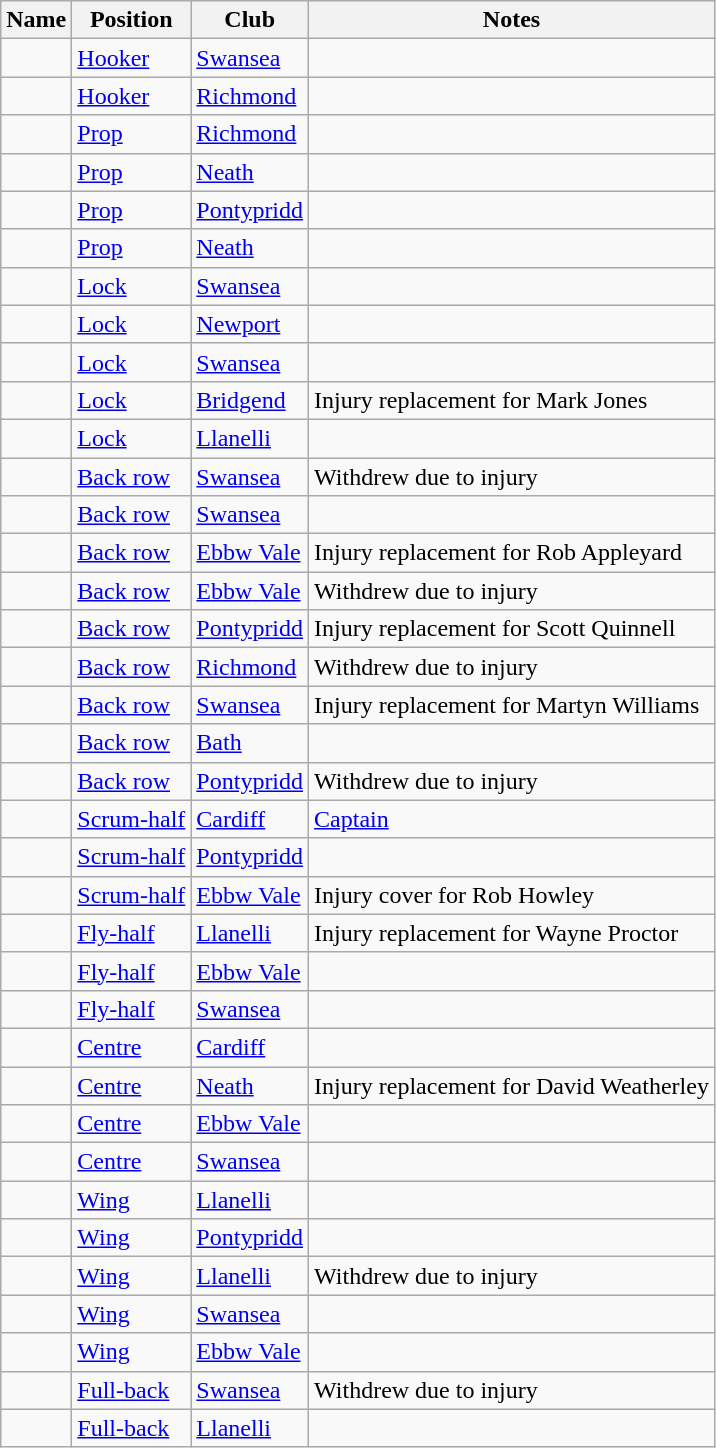<table class="wikitable sortable">
<tr>
<th>Name</th>
<th>Position</th>
<th>Club</th>
<th class="unsortable">Notes</th>
</tr>
<tr>
<td></td>
<td><a href='#'>Hooker</a></td>
<td><a href='#'>Swansea</a></td>
<td></td>
</tr>
<tr>
<td></td>
<td><a href='#'>Hooker</a></td>
<td><a href='#'>Richmond</a></td>
<td></td>
</tr>
<tr>
<td></td>
<td><a href='#'>Prop</a></td>
<td><a href='#'>Richmond</a></td>
<td></td>
</tr>
<tr>
<td></td>
<td><a href='#'>Prop</a></td>
<td><a href='#'>Neath</a></td>
<td></td>
</tr>
<tr>
<td></td>
<td><a href='#'>Prop</a></td>
<td><a href='#'>Pontypridd</a></td>
<td></td>
</tr>
<tr>
<td></td>
<td><a href='#'>Prop</a></td>
<td><a href='#'>Neath</a></td>
<td></td>
</tr>
<tr>
<td></td>
<td><a href='#'>Lock</a></td>
<td><a href='#'>Swansea</a></td>
<td></td>
</tr>
<tr>
<td></td>
<td><a href='#'>Lock</a></td>
<td><a href='#'>Newport</a></td>
<td></td>
</tr>
<tr>
<td></td>
<td><a href='#'>Lock</a></td>
<td><a href='#'>Swansea</a></td>
<td></td>
</tr>
<tr>
<td></td>
<td><a href='#'>Lock</a></td>
<td><a href='#'>Bridgend</a></td>
<td>Injury replacement for Mark Jones</td>
</tr>
<tr>
<td></td>
<td><a href='#'>Lock</a></td>
<td><a href='#'>Llanelli</a></td>
<td></td>
</tr>
<tr>
<td></td>
<td><a href='#'>Back row</a></td>
<td><a href='#'>Swansea</a></td>
<td>Withdrew due to injury</td>
</tr>
<tr>
<td></td>
<td><a href='#'>Back row</a></td>
<td><a href='#'>Swansea</a></td>
<td></td>
</tr>
<tr>
<td></td>
<td><a href='#'>Back row</a></td>
<td><a href='#'>Ebbw Vale</a></td>
<td>Injury replacement for Rob Appleyard</td>
</tr>
<tr>
<td></td>
<td><a href='#'>Back row</a></td>
<td><a href='#'>Ebbw Vale</a></td>
<td>Withdrew due to injury</td>
</tr>
<tr>
<td></td>
<td><a href='#'>Back row</a></td>
<td><a href='#'>Pontypridd</a></td>
<td>Injury replacement for Scott Quinnell</td>
</tr>
<tr>
<td></td>
<td><a href='#'>Back row</a></td>
<td><a href='#'>Richmond</a></td>
<td>Withdrew due to injury</td>
</tr>
<tr>
<td></td>
<td><a href='#'>Back row</a></td>
<td><a href='#'>Swansea</a></td>
<td>Injury replacement for Martyn Williams</td>
</tr>
<tr>
<td></td>
<td><a href='#'>Back row</a></td>
<td><a href='#'>Bath</a></td>
<td></td>
</tr>
<tr>
<td></td>
<td><a href='#'>Back row</a></td>
<td><a href='#'>Pontypridd</a></td>
<td>Withdrew due to injury</td>
</tr>
<tr>
<td></td>
<td><a href='#'>Scrum-half</a></td>
<td><a href='#'>Cardiff</a></td>
<td><a href='#'>Captain</a></td>
</tr>
<tr>
<td></td>
<td><a href='#'>Scrum-half</a></td>
<td><a href='#'>Pontypridd</a></td>
<td></td>
</tr>
<tr>
<td></td>
<td><a href='#'>Scrum-half</a></td>
<td><a href='#'>Ebbw Vale</a></td>
<td>Injury cover for Rob Howley</td>
</tr>
<tr>
<td></td>
<td><a href='#'>Fly-half</a></td>
<td><a href='#'>Llanelli</a></td>
<td>Injury replacement for Wayne Proctor</td>
</tr>
<tr>
<td></td>
<td><a href='#'>Fly-half</a></td>
<td><a href='#'>Ebbw Vale</a></td>
<td></td>
</tr>
<tr>
<td></td>
<td><a href='#'>Fly-half</a></td>
<td><a href='#'>Swansea</a></td>
<td></td>
</tr>
<tr>
<td></td>
<td><a href='#'>Centre</a></td>
<td><a href='#'>Cardiff</a></td>
<td></td>
</tr>
<tr>
<td></td>
<td><a href='#'>Centre</a></td>
<td><a href='#'>Neath</a></td>
<td>Injury replacement for David Weatherley</td>
</tr>
<tr>
<td></td>
<td><a href='#'>Centre</a></td>
<td><a href='#'>Ebbw Vale</a></td>
<td></td>
</tr>
<tr>
<td></td>
<td><a href='#'>Centre</a></td>
<td><a href='#'>Swansea</a></td>
<td></td>
</tr>
<tr>
<td></td>
<td><a href='#'>Wing</a></td>
<td><a href='#'>Llanelli</a></td>
<td></td>
</tr>
<tr>
<td></td>
<td><a href='#'>Wing</a></td>
<td><a href='#'>Pontypridd</a></td>
<td></td>
</tr>
<tr>
<td></td>
<td><a href='#'>Wing</a></td>
<td><a href='#'>Llanelli</a></td>
<td>Withdrew due to injury</td>
</tr>
<tr>
<td></td>
<td><a href='#'>Wing</a></td>
<td><a href='#'>Swansea</a></td>
<td></td>
</tr>
<tr>
<td></td>
<td><a href='#'>Wing</a></td>
<td><a href='#'>Ebbw Vale</a></td>
<td></td>
</tr>
<tr>
<td></td>
<td><a href='#'>Full-back</a></td>
<td><a href='#'>Swansea</a></td>
<td>Withdrew due to injury</td>
</tr>
<tr>
<td></td>
<td><a href='#'>Full-back</a></td>
<td><a href='#'>Llanelli</a></td>
<td></td>
</tr>
</table>
